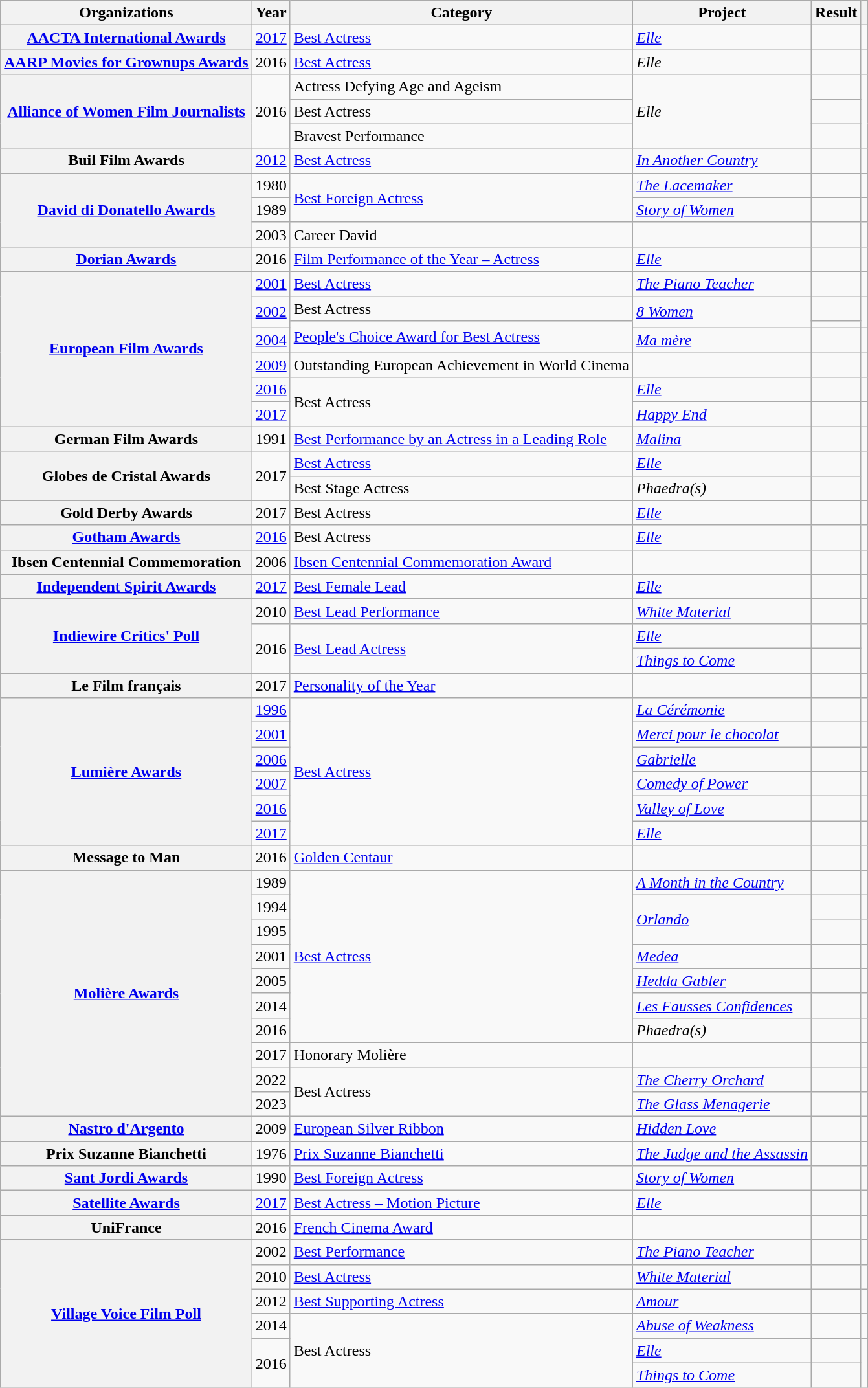<table class= "wikitable plainrowheaders sortable">
<tr>
<th>Organizations</th>
<th scope="col">Year</th>
<th scope="col">Category</th>
<th scope="col">Project</th>
<th scope="col">Result</th>
<th scope="col" class="unsortable"></th>
</tr>
<tr>
<th scope="row" rowspan="1"><a href='#'>AACTA International Awards</a></th>
<td style="text-align:center;"><a href='#'>2017</a></td>
<td><a href='#'>Best Actress</a></td>
<td><em><a href='#'>Elle</a></em></td>
<td></td>
<td style="text-align:center;"></td>
</tr>
<tr>
<th scope="row" rowspan="1"><a href='#'>AARP Movies for Grownups Awards</a></th>
<td style="text-align:center;">2016</td>
<td><a href='#'>Best Actress</a></td>
<td><em>Elle</em></td>
<td></td>
<td style="text-align:center;"></td>
</tr>
<tr>
<th scope="row" rowspan="3"><a href='#'>Alliance of Women Film Journalists</a></th>
<td style="text-align:center;" rowspan="3">2016</td>
<td>Actress Defying Age and Ageism</td>
<td rowspan="3"><em>Elle</em></td>
<td></td>
<td rowspan="3" style="text-align:center;"> <br> </td>
</tr>
<tr>
<td>Best Actress</td>
<td></td>
</tr>
<tr>
<td>Bravest Performance</td>
<td></td>
</tr>
<tr>
<th scope="row" rowspan="1">Buil Film Awards</th>
<td style="text-align:center;"><a href='#'>2012</a></td>
<td><a href='#'>Best Actress</a></td>
<td><em><a href='#'>In Another Country</a></em></td>
<td></td>
<td></td>
</tr>
<tr>
<th scope="row" rowspan="3"><a href='#'>David di Donatello Awards</a></th>
<td style="text-align:center;">1980</td>
<td rowspan="2"><a href='#'>Best Foreign Actress</a></td>
<td><em><a href='#'>The Lacemaker</a></em></td>
<td></td>
<td style="text-align:center;"></td>
</tr>
<tr>
<td style="text-align:center;">1989</td>
<td><em><a href='#'>Story of Women</a></em></td>
<td></td>
<td style="text-align:center;"></td>
</tr>
<tr>
<td style="text-align:center;">2003</td>
<td>Career David</td>
<td></td>
<td></td>
<td style="text-align:center;"></td>
</tr>
<tr>
<th scope="row" rowspan="1"><a href='#'>Dorian Awards</a></th>
<td style="text-align:center;">2016</td>
<td><a href='#'>Film Performance of the Year – Actress</a></td>
<td><em><a href='#'>Elle</a></em></td>
<td></td>
<td style="text-align:center;"></td>
</tr>
<tr>
<th scope="row" rowspan="7"><a href='#'>European Film Awards</a></th>
<td style="text-align:center;"><a href='#'>2001</a></td>
<td rowspan="1"><a href='#'>Best Actress</a></td>
<td><em><a href='#'>The Piano Teacher</a></em></td>
<td></td>
<td style="text-align:center;"></td>
</tr>
<tr>
<td style="text-align:center;", rowspan=2><a href='#'>2002</a></td>
<td>Best Actress</td>
<td rowspan=2><em><a href='#'>8 Women</a></em></td>
<td></td>
<td style="text-align:center;", rowspan="2"></td>
</tr>
<tr>
<td rowspan="2"><a href='#'>People's Choice Award for Best Actress</a></td>
<td></td>
</tr>
<tr>
<td style="text-align:center;"><a href='#'>2004</a></td>
<td><em><a href='#'>Ma mère</a></em></td>
<td></td>
<td style="text-align:center;"></td>
</tr>
<tr>
<td style="text-align:center;"><a href='#'>2009</a></td>
<td>Outstanding European Achievement in World Cinema</td>
<td></td>
<td></td>
<td style="text-align:center;"></td>
</tr>
<tr>
<td style="text-align:center;"><a href='#'>2016</a></td>
<td rowspan="2">Best Actress</td>
<td><em><a href='#'>Elle</a></em></td>
<td></td>
<td style="text-align:center;"></td>
</tr>
<tr>
<td style="text-align:center;"><a href='#'>2017</a></td>
<td><em><a href='#'>Happy End</a></em></td>
<td></td>
<td style="text-align:center;"></td>
</tr>
<tr>
<th scope="row" rowspan="1">German Film Awards</th>
<td style="text-align:center;">1991</td>
<td><a href='#'>Best Performance by an Actress in a Leading Role</a></td>
<td><em><a href='#'>Malina</a></em></td>
<td></td>
<td style="text-align:center;"></td>
</tr>
<tr>
<th scope="row" rowspan="2">Globes de Cristal Awards</th>
<td style="text-align:center;", rowspan=2>2017</td>
<td><a href='#'>Best Actress</a></td>
<td><em><a href='#'>Elle</a></em></td>
<td></td>
<td style="text-align:center;", rowspan=2></td>
</tr>
<tr>
<td>Best Stage Actress</td>
<td><em>Phaedra(s)</em></td>
<td></td>
</tr>
<tr>
<th scope="row" rowspan="1">Gold Derby Awards</th>
<td style="text-align:center;">2017</td>
<td>Best Actress</td>
<td><em><a href='#'>Elle</a></em></td>
<td></td>
<td style="text-align:center;"></td>
</tr>
<tr>
<th scope="row" rowspan="1"><a href='#'>Gotham Awards</a></th>
<td style="text-align:center;"><a href='#'>2016</a></td>
<td>Best Actress</td>
<td><em><a href='#'>Elle</a></em></td>
<td></td>
<td style="text-align:center;"></td>
</tr>
<tr>
<th scope="row" rowspan="1">Ibsen Centennial Commemoration</th>
<td style="text-align:center;">2006</td>
<td><a href='#'>Ibsen Centennial Commemoration Award</a></td>
<td></td>
<td></td>
<td style="text-align:center;"></td>
</tr>
<tr>
<th scope="row" rowspan="1"><a href='#'>Independent Spirit Awards</a></th>
<td style="text-align:center;"><a href='#'>2017</a></td>
<td><a href='#'>Best Female Lead</a></td>
<td><em><a href='#'>Elle</a></em></td>
<td></td>
<td style="text-align:center;"></td>
</tr>
<tr>
<th scope="row" rowspan="3"><a href='#'>Indiewire Critics' Poll</a></th>
<td style="text-align:center;">2010</td>
<td><a href='#'>Best Lead Performance</a></td>
<td><em><a href='#'>White Material</a></em></td>
<td></td>
<td style="text-align:center;"></td>
</tr>
<tr>
<td style="text-align:center;", rowspan=2>2016</td>
<td rowspan="2"><a href='#'>Best Lead Actress</a></td>
<td><em><a href='#'>Elle</a></em></td>
<td></td>
<td style="text-align:center;", rowspan=2></td>
</tr>
<tr>
<td><em><a href='#'>Things to Come</a></em></td>
<td></td>
</tr>
<tr>
<th scope="row" rowspan="1">Le Film français</th>
<td style="text-align:center;">2017</td>
<td><a href='#'>Personality of the Year</a></td>
<td></td>
<td></td>
<td style="text-align:center;"></td>
</tr>
<tr>
<th scope="row" rowspan="6"><a href='#'>Lumière Awards</a></th>
<td style="text-align:center;"><a href='#'>1996</a></td>
<td rowspan=6><a href='#'>Best Actress</a></td>
<td><em><a href='#'>La Cérémonie</a></em></td>
<td></td>
<td style="text-align:center;"></td>
</tr>
<tr>
<td style="text-align:center;"><a href='#'>2001</a></td>
<td><em><a href='#'>Merci pour le chocolat</a></em></td>
<td></td>
<td style="text-align:center;"></td>
</tr>
<tr>
<td style="text-align:center;"><a href='#'>2006</a></td>
<td><em><a href='#'>Gabrielle</a></em></td>
<td></td>
<td style="text-align:center;"></td>
</tr>
<tr>
<td style="text-align:center;"><a href='#'>2007</a></td>
<td><em><a href='#'>Comedy of Power</a></em></td>
<td></td>
<td style="text-align:center;"></td>
</tr>
<tr>
<td style="text-align:center;"><a href='#'>2016</a></td>
<td><em><a href='#'>Valley of Love</a></em></td>
<td></td>
<td style="text-align:center;"></td>
</tr>
<tr>
<td style="text-align:center;"><a href='#'>2017</a></td>
<td><em><a href='#'>Elle</a></em></td>
<td></td>
<td style="text-align:center;"></td>
</tr>
<tr>
<th scope="row" rowspan="1">Message to Man</th>
<td style="text-align:center;">2016</td>
<td><a href='#'>Golden Centaur</a></td>
<td></td>
<td></td>
<td style="text-align:center;"></td>
</tr>
<tr>
<th scope="row" rowspan="10"><a href='#'>Molière Awards</a></th>
<td style="text-align:center;">1989</td>
<td rowspan=7><a href='#'>Best Actress</a></td>
<td><em><a href='#'>A Month in the Country</a></em></td>
<td></td>
<td style="text-align:center;"></td>
</tr>
<tr>
<td style="text-align:center;">1994</td>
<td rowspan=2><em><a href='#'>Orlando</a></em></td>
<td></td>
<td style="text-align:center;"></td>
</tr>
<tr>
<td style="text-align:center;">1995</td>
<td></td>
<td style="text-align:center;"></td>
</tr>
<tr>
<td style="text-align:center;">2001</td>
<td><em><a href='#'>Medea</a></em></td>
<td></td>
<td style="text-align:center;"></td>
</tr>
<tr>
<td style="text-align:center;">2005</td>
<td><em><a href='#'>Hedda Gabler</a></em></td>
<td></td>
<td style="text-align:center;"></td>
</tr>
<tr>
<td style="text-align:center;">2014</td>
<td><em><a href='#'>Les Fausses Confidences</a></em></td>
<td></td>
<td style="text-align:center;"></td>
</tr>
<tr>
<td style="text-align:center;">2016</td>
<td><em>Phaedra(s)</em></td>
<td></td>
<td style="text-align:center;"></td>
</tr>
<tr>
<td style="text-align:center;">2017</td>
<td>Honorary Molière</td>
<td></td>
<td></td>
<td style="text-align:center;"></td>
</tr>
<tr>
<td style="text-align:center;">2022</td>
<td rowspan="2">Best Actress</td>
<td><em><a href='#'>The Cherry Orchard</a></em></td>
<td></td>
<td style="text-align:center;"></td>
</tr>
<tr>
<td style="text-align:center;">2023</td>
<td><em><a href='#'>The Glass Menagerie</a></em></td>
<td></td>
<td style="text-align:center;"></td>
</tr>
<tr>
<th scope="row" rowspan="1"><a href='#'>Nastro d'Argento</a></th>
<td style="text-align:center;">2009</td>
<td><a href='#'>European Silver Ribbon</a></td>
<td><em><a href='#'>Hidden Love</a></em></td>
<td></td>
<td style="text-align:center;"></td>
</tr>
<tr>
<th scope="row" rowspan="1">Prix Suzanne Bianchetti</th>
<td style="text-align:center;">1976</td>
<td><a href='#'>Prix Suzanne Bianchetti</a></td>
<td><em><a href='#'>The Judge and the Assassin</a></em></td>
<td></td>
<td style="text-align:center;"></td>
</tr>
<tr>
<th scope="row" rowspan="1"><a href='#'>Sant Jordi Awards</a></th>
<td style="text-align:center;">1990</td>
<td><a href='#'>Best Foreign Actress</a></td>
<td><em><a href='#'>Story of Women</a></em></td>
<td></td>
<td style="text-align:center;"></td>
</tr>
<tr>
<th scope="row" rowspan="1"><a href='#'>Satellite Awards</a></th>
<td style="text-align:center;"><a href='#'>2017</a></td>
<td><a href='#'>Best Actress – Motion Picture</a></td>
<td><em><a href='#'>Elle</a></em></td>
<td></td>
<td style="text-align:center;"></td>
</tr>
<tr>
<th scope="row" rowspan="1">UniFrance</th>
<td style="text-align:center;">2016</td>
<td><a href='#'>French Cinema Award</a></td>
<td></td>
<td></td>
<td style="text-align:center;"></td>
</tr>
<tr>
<th scope="row" rowspan="6"><a href='#'>Village Voice Film Poll</a></th>
<td style="text-align:center;">2002</td>
<td><a href='#'>Best Performance</a></td>
<td><em><a href='#'>The Piano Teacher</a></em></td>
<td></td>
<td style="text-align:center;"></td>
</tr>
<tr>
<td style="text-align:center;">2010</td>
<td><a href='#'>Best Actress</a></td>
<td><em><a href='#'>White Material</a></em></td>
<td></td>
<td style="text-align:center;"></td>
</tr>
<tr>
<td style="text-align:center;">2012</td>
<td><a href='#'>Best Supporting Actress</a></td>
<td><em><a href='#'>Amour</a></em></td>
<td></td>
<td style="text-align:center;"></td>
</tr>
<tr>
<td style="text-align:center;">2014</td>
<td rowspan="3">Best Actress</td>
<td><em><a href='#'>Abuse of Weakness</a></em></td>
<td></td>
<td style="text-align:center;"></td>
</tr>
<tr>
<td style="text-align:center;", rowspan=2>2016</td>
<td><em><a href='#'>Elle</a></em></td>
<td></td>
<td style="text-align:center;", rowspan=2></td>
</tr>
<tr>
<td><em><a href='#'>Things to Come</a></em></td>
<td></td>
</tr>
</table>
